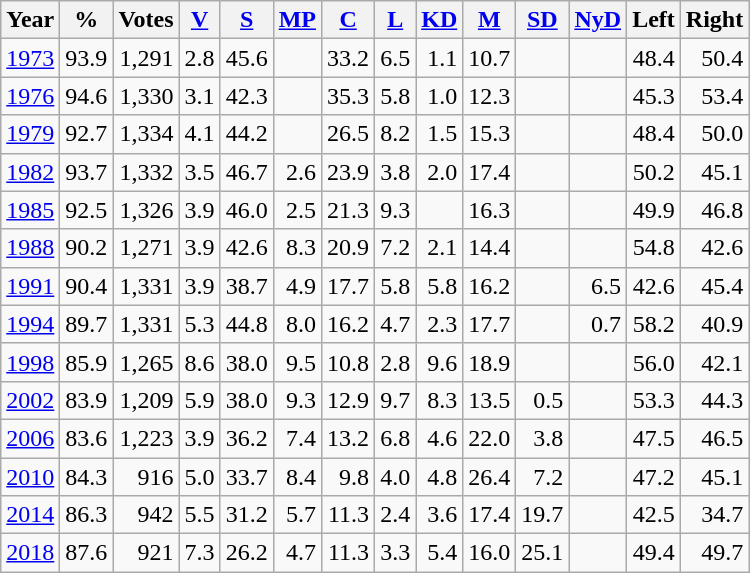<table class="wikitable sortable" style=text-align:right>
<tr>
<th>Year</th>
<th>%</th>
<th>Votes</th>
<th><a href='#'>V</a></th>
<th><a href='#'>S</a></th>
<th><a href='#'>MP</a></th>
<th><a href='#'>C</a></th>
<th><a href='#'>L</a></th>
<th><a href='#'>KD</a></th>
<th><a href='#'>M</a></th>
<th><a href='#'>SD</a></th>
<th><a href='#'>NyD</a></th>
<th>Left</th>
<th>Right</th>
</tr>
<tr>
<td align=left><a href='#'>1973</a></td>
<td>93.9</td>
<td>1,291</td>
<td>2.8</td>
<td>45.6</td>
<td></td>
<td>33.2</td>
<td>6.5</td>
<td>1.1</td>
<td>10.7</td>
<td></td>
<td></td>
<td>48.4</td>
<td>50.4</td>
</tr>
<tr>
<td align=left><a href='#'>1976</a></td>
<td>94.6</td>
<td>1,330</td>
<td>3.1</td>
<td>42.3</td>
<td></td>
<td>35.3</td>
<td>5.8</td>
<td>1.0</td>
<td>12.3</td>
<td></td>
<td></td>
<td>45.3</td>
<td>53.4</td>
</tr>
<tr>
<td align=left><a href='#'>1979</a></td>
<td>92.7</td>
<td>1,334</td>
<td>4.1</td>
<td>44.2</td>
<td></td>
<td>26.5</td>
<td>8.2</td>
<td>1.5</td>
<td>15.3</td>
<td></td>
<td></td>
<td>48.4</td>
<td>50.0</td>
</tr>
<tr>
<td align=left><a href='#'>1982</a></td>
<td>93.7</td>
<td>1,332</td>
<td>3.5</td>
<td>46.7</td>
<td>2.6</td>
<td>23.9</td>
<td>3.8</td>
<td>2.0</td>
<td>17.4</td>
<td></td>
<td></td>
<td>50.2</td>
<td>45.1</td>
</tr>
<tr>
<td align=left><a href='#'>1985</a></td>
<td>92.5</td>
<td>1,326</td>
<td>3.9</td>
<td>46.0</td>
<td>2.5</td>
<td>21.3</td>
<td>9.3</td>
<td></td>
<td>16.3</td>
<td></td>
<td></td>
<td>49.9</td>
<td>46.8</td>
</tr>
<tr>
<td align=left><a href='#'>1988</a></td>
<td>90.2</td>
<td>1,271</td>
<td>3.9</td>
<td>42.6</td>
<td>8.3</td>
<td>20.9</td>
<td>7.2</td>
<td>2.1</td>
<td>14.4</td>
<td></td>
<td></td>
<td>54.8</td>
<td>42.6</td>
</tr>
<tr>
<td align=left><a href='#'>1991</a></td>
<td>90.4</td>
<td>1,331</td>
<td>3.9</td>
<td>38.7</td>
<td>4.9</td>
<td>17.7</td>
<td>5.8</td>
<td>5.8</td>
<td>16.2</td>
<td></td>
<td>6.5</td>
<td>42.6</td>
<td>45.4</td>
</tr>
<tr>
<td align=left><a href='#'>1994</a></td>
<td>89.7</td>
<td>1,331</td>
<td>5.3</td>
<td>44.8</td>
<td>8.0</td>
<td>16.2</td>
<td>4.7</td>
<td>2.3</td>
<td>17.7</td>
<td></td>
<td>0.7</td>
<td>58.2</td>
<td>40.9</td>
</tr>
<tr>
<td align=left><a href='#'>1998</a></td>
<td>85.9</td>
<td>1,265</td>
<td>8.6</td>
<td>38.0</td>
<td>9.5</td>
<td>10.8</td>
<td>2.8</td>
<td>9.6</td>
<td>18.9</td>
<td></td>
<td></td>
<td>56.0</td>
<td>42.1</td>
</tr>
<tr>
<td align=left><a href='#'>2002</a></td>
<td>83.9</td>
<td>1,209</td>
<td>5.9</td>
<td>38.0</td>
<td>9.3</td>
<td>12.9</td>
<td>9.7</td>
<td>8.3</td>
<td>13.5</td>
<td>0.5</td>
<td></td>
<td>53.3</td>
<td>44.3</td>
</tr>
<tr>
<td align=left><a href='#'>2006</a></td>
<td>83.6</td>
<td>1,223</td>
<td>3.9</td>
<td>36.2</td>
<td>7.4</td>
<td>13.2</td>
<td>6.8</td>
<td>4.6</td>
<td>22.0</td>
<td>3.8</td>
<td></td>
<td>47.5</td>
<td>46.5</td>
</tr>
<tr>
<td align=left><a href='#'>2010</a></td>
<td>84.3</td>
<td>916</td>
<td>5.0</td>
<td>33.7</td>
<td>8.4</td>
<td>9.8</td>
<td>4.0</td>
<td>4.8</td>
<td>26.4</td>
<td>7.2</td>
<td></td>
<td>47.2</td>
<td>45.1</td>
</tr>
<tr>
<td align=left><a href='#'>2014</a></td>
<td>86.3</td>
<td>942</td>
<td>5.5</td>
<td>31.2</td>
<td>5.7</td>
<td>11.3</td>
<td>2.4</td>
<td>3.6</td>
<td>17.4</td>
<td>19.7</td>
<td></td>
<td>42.5</td>
<td>34.7</td>
</tr>
<tr>
<td align=left><a href='#'>2018</a></td>
<td>87.6</td>
<td>921</td>
<td>7.3</td>
<td>26.2</td>
<td>4.7</td>
<td>11.3</td>
<td>3.3</td>
<td>5.4</td>
<td>16.0</td>
<td>25.1</td>
<td></td>
<td>49.4</td>
<td>49.7</td>
</tr>
</table>
